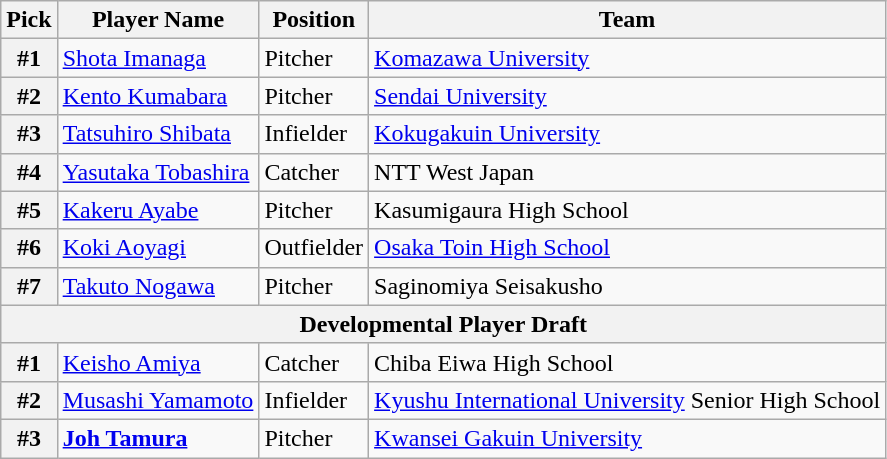<table class="wikitable">
<tr>
<th>Pick</th>
<th>Player Name</th>
<th>Position</th>
<th>Team</th>
</tr>
<tr>
<th>#1</th>
<td><a href='#'>Shota Imanaga</a></td>
<td>Pitcher</td>
<td><a href='#'>Komazawa University</a></td>
</tr>
<tr>
<th>#2</th>
<td><a href='#'>Kento Kumabara</a></td>
<td>Pitcher</td>
<td><a href='#'>Sendai University</a></td>
</tr>
<tr>
<th>#3</th>
<td><a href='#'>Tatsuhiro Shibata</a></td>
<td>Infielder</td>
<td><a href='#'>Kokugakuin University</a></td>
</tr>
<tr>
<th>#4</th>
<td><a href='#'>Yasutaka Tobashira</a></td>
<td>Catcher</td>
<td>NTT West Japan</td>
</tr>
<tr>
<th>#5</th>
<td><a href='#'>Kakeru Ayabe</a></td>
<td>Pitcher</td>
<td>Kasumigaura High School</td>
</tr>
<tr>
<th>#6</th>
<td><a href='#'>Koki Aoyagi</a></td>
<td>Outfielder</td>
<td><a href='#'>Osaka Toin High School</a></td>
</tr>
<tr>
<th>#7</th>
<td><a href='#'>Takuto Nogawa</a></td>
<td>Pitcher</td>
<td>Saginomiya Seisakusho</td>
</tr>
<tr>
<th colspan="5">Developmental Player Draft</th>
</tr>
<tr>
<th>#1</th>
<td><a href='#'>Keisho Amiya</a></td>
<td>Catcher</td>
<td>Chiba Eiwa High School</td>
</tr>
<tr>
<th>#2</th>
<td><a href='#'>Musashi Yamamoto</a></td>
<td>Infielder</td>
<td><a href='#'>Kyushu International University</a> Senior High School</td>
</tr>
<tr>
<th>#3</th>
<td><strong><a href='#'>Joh Tamura</a></strong></td>
<td>Pitcher</td>
<td><a href='#'>Kwansei Gakuin University</a></td>
</tr>
</table>
